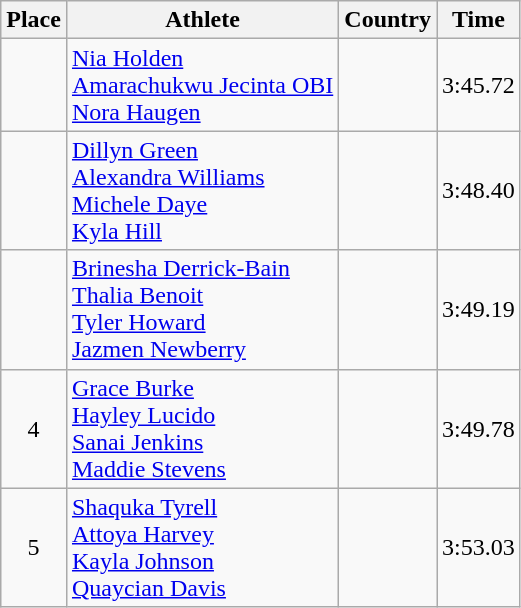<table class="wikitable">
<tr>
<th>Place</th>
<th>Athlete</th>
<th>Country</th>
<th>Time</th>
</tr>
<tr>
<td align=center></td>
<td><a href='#'>Nia Holden</a><br><a href='#'>Amarachukwu Jecinta OBI</a><br><a href='#'>Nora Haugen</a><br></td>
<td></td>
<td>3:45.72</td>
</tr>
<tr>
<td align=center></td>
<td><a href='#'>Dillyn Green</a><br><a href='#'>Alexandra Williams</a><br><a href='#'>Michele Daye</a><br><a href='#'>Kyla Hill</a></td>
<td></td>
<td>3:48.40</td>
</tr>
<tr>
<td align=center></td>
<td><a href='#'>Brinesha Derrick-Bain</a><br><a href='#'>Thalia Benoit</a><br><a href='#'>Tyler Howard</a><br><a href='#'>Jazmen Newberry</a></td>
<td></td>
<td>3:49.19</td>
</tr>
<tr>
<td align=center>4</td>
<td><a href='#'>Grace Burke</a><br><a href='#'>Hayley Lucido</a><br><a href='#'>Sanai Jenkins</a><br><a href='#'>Maddie Stevens</a></td>
<td></td>
<td>3:49.78</td>
</tr>
<tr>
<td align=center>5</td>
<td><a href='#'>Shaquka Tyrell</a><br><a href='#'>Attoya Harvey</a><br><a href='#'>Kayla Johnson</a><br><a href='#'>Quaycian Davis</a></td>
<td></td>
<td>3:53.03</td>
</tr>
</table>
